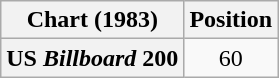<table class="wikitable plainrowheaders" style="text-align:center">
<tr>
<th scope="col">Chart (1983)</th>
<th scope="col">Position</th>
</tr>
<tr>
<th scope="row">US <em>Billboard</em> 200</th>
<td>60</td>
</tr>
</table>
